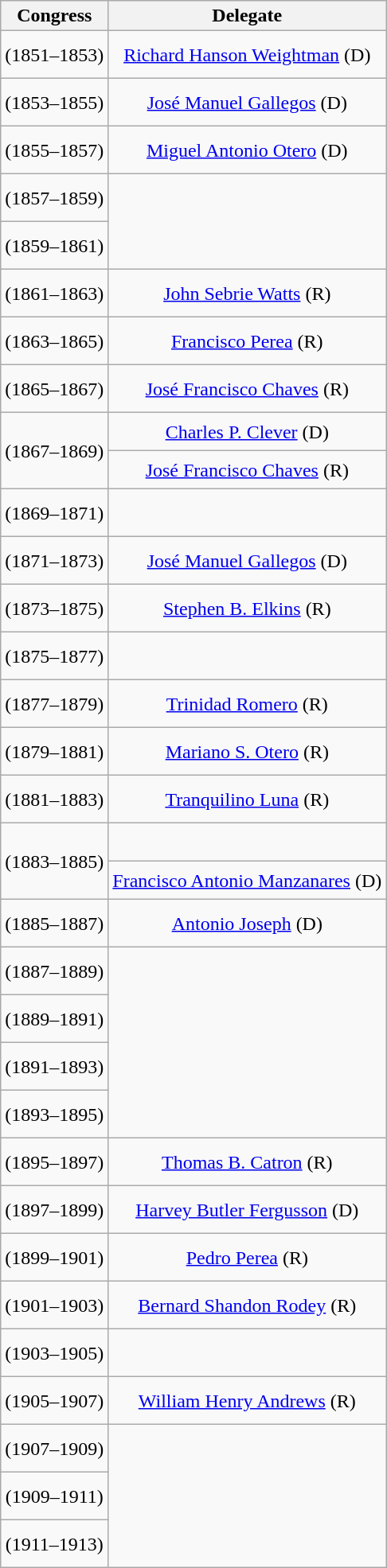<table class=wikitable style="text-align:center">
<tr>
<th>Congress</th>
<th>Delegate</th>
</tr>
<tr style="height:2.5em">
<td><strong></strong> (1851–1853)</td>
<td><a href='#'>Richard Hanson Weightman</a> (D)</td>
</tr>
<tr style="height:2.5em">
<td><strong></strong> (1853–1855)</td>
<td><a href='#'>José Manuel Gallegos</a> (D)</td>
</tr>
<tr style="height:2.5em">
<td><strong></strong> (1855–1857)</td>
<td><a href='#'>Miguel Antonio Otero</a> (D)</td>
</tr>
<tr style="height:2.5em">
<td><strong></strong> (1857–1859)</td>
</tr>
<tr style="height:2.5em">
<td><strong></strong> (1859–1861)</td>
</tr>
<tr style="height:2.5em">
<td><strong></strong> (1861–1863)</td>
<td><a href='#'>John Sebrie Watts</a> (R)</td>
</tr>
<tr style="height:2.5em">
<td><strong></strong> (1863–1865)</td>
<td><a href='#'>Francisco Perea</a> (R)</td>
</tr>
<tr style="height:2.5em">
<td><strong></strong> (1865–1867)</td>
<td><a href='#'>José Francisco Chaves</a> (R)</td>
</tr>
<tr style="height:2em">
<td rowspan=2><strong></strong> (1867–1869)</td>
<td><a href='#'>Charles P. Clever</a> (D)</td>
</tr>
<tr style="height:2em">
<td><a href='#'>José Francisco Chaves</a> (R)</td>
</tr>
<tr style="height:2.5em">
<td><strong></strong> (1869–1871)</td>
</tr>
<tr style="height:2.5em">
<td><strong></strong> (1871–1873)</td>
<td><a href='#'>José Manuel Gallegos</a> (D)</td>
</tr>
<tr style="height:2.5em">
<td><strong></strong> (1873–1875)</td>
<td><a href='#'>Stephen B. Elkins</a> (R)</td>
</tr>
<tr style="height:2.5em">
<td><strong></strong> (1875–1877)</td>
</tr>
<tr style="height:2.5em">
<td><strong></strong> (1877–1879)</td>
<td><a href='#'>Trinidad Romero</a> (R)</td>
</tr>
<tr style="height:2.5em">
<td><strong></strong> (1879–1881)</td>
<td><a href='#'>Mariano S. Otero</a> (R)</td>
</tr>
<tr style="height:2.5em">
<td><strong></strong> (1881–1883)</td>
<td><a href='#'>Tranquilino Luna</a> (R)</td>
</tr>
<tr style="height:2em">
<td rowspan=2><strong></strong> (1883–1885)</td>
</tr>
<tr style="height:2em">
<td><a href='#'>Francisco Antonio Manzanares</a> (D)</td>
</tr>
<tr style="height:2.5em">
<td><strong></strong> (1885–1887)</td>
<td><a href='#'>Antonio Joseph</a> (D)</td>
</tr>
<tr style="height:2.5em">
<td><strong></strong> (1887–1889)</td>
</tr>
<tr style="height:2.5em">
<td><strong></strong> (1889–1891)</td>
</tr>
<tr style="height:2.5em">
<td><strong></strong> (1891–1893)</td>
</tr>
<tr style="height:2.5em">
<td><strong></strong> (1893–1895)</td>
</tr>
<tr style="height:2.5em">
<td><strong></strong> (1895–1897)</td>
<td><a href='#'>Thomas B. Catron</a> (R)</td>
</tr>
<tr style="height:2.5em">
<td><strong></strong> (1897–1899)</td>
<td><a href='#'>Harvey Butler Fergusson</a> (D)</td>
</tr>
<tr style="height:2.5em">
<td><strong></strong> (1899–1901)</td>
<td><a href='#'>Pedro Perea</a> (R)</td>
</tr>
<tr style="height:2.5em">
<td><strong></strong> (1901–1903)</td>
<td><a href='#'>Bernard Shandon Rodey</a> (R)</td>
</tr>
<tr style="height:2.5em">
<td><strong></strong> (1903–1905)</td>
</tr>
<tr style="height:2.5em">
<td><strong></strong> (1905–1907)</td>
<td><a href='#'>William Henry Andrews</a> (R)</td>
</tr>
<tr style="height:2.5em">
<td><strong></strong> (1907–1909)</td>
</tr>
<tr style="height:2.5em">
<td><strong></strong> (1909–1911)</td>
</tr>
<tr style="height:2.5em">
<td><strong></strong> (1911–1913)</td>
</tr>
</table>
